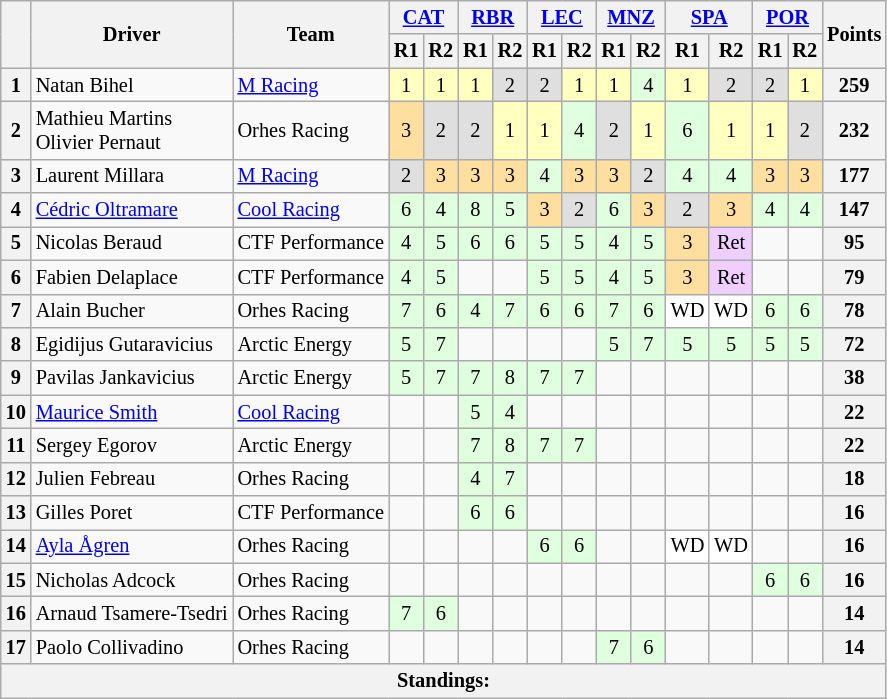<table class="wikitable" style="font-size:85%; text-align:center">
<tr>
<th rowspan=2></th>
<th rowspan=2>Driver</th>
<th rowspan=2>Team</th>
<th colspan=2><a href='#'>CAT</a><br></th>
<th colspan=2><a href='#'>RBR</a><br></th>
<th colspan=2><a href='#'>LEC</a><br></th>
<th colspan=2><a href='#'>MNZ</a><br></th>
<th colspan=2><a href='#'>SPA</a><br></th>
<th colspan=2><a href='#'>POR</a><br></th>
<th rowspan=2>Points</th>
</tr>
<tr>
<th>R1</th>
<th>R2</th>
<th>R1</th>
<th>R2</th>
<th>R1</th>
<th>R2</th>
<th>R1</th>
<th>R2</th>
<th>R1</th>
<th>R2</th>
<th>R1</th>
<th>R2</th>
</tr>
<tr>
<th>1</th>
<td align=left> Natan Bihel</td>
<td align=left> <a href='#'>M Racing</a></td>
<td style="background:#ffffbf">1</td>
<td style="background:#ffffbf">1</td>
<td style="background:#ffffbf">1</td>
<td style="background:#dfdfdf">2</td>
<td style="background:#dfdfdf">2</td>
<td style="background:#ffffbf">1</td>
<td style="background:#ffffbf">1</td>
<td style="background:#dfffdf">4</td>
<td style="background:#ffffbf">1</td>
<td style="background:#dfdfdf">2</td>
<td style="background:#dfdfdf">2</td>
<td style="background:#ffffbf">1</td>
<th>259</th>
</tr>
<tr>
<th>2</th>
<td align=left> Mathieu Martins<br> Olivier Pernaut</td>
<td align=left> Orhes Racing</td>
<td style="background:#ffdf9f">3</td>
<td style="background:#dfdfdf">2</td>
<td style="background:#dfdfdf">2</td>
<td style="background:#ffffbf">1</td>
<td style="background:#ffffbf">1</td>
<td style="background:#dfffdf">4</td>
<td style="background:#dfdfdf">2</td>
<td style="background:#ffffbf">1</td>
<td style="background:#dfffdf">6</td>
<td style="background:#ffffbf">1</td>
<td style="background:#ffffbf">1</td>
<td style="background:#dfdfdf">2</td>
<th>232</th>
</tr>
<tr>
<th>3</th>
<td align=left> Laurent Millara</td>
<td align=left> <a href='#'>M Racing</a></td>
<td style="background:#dfdfdf">2</td>
<td style="background:#ffdf9f">3</td>
<td style="background:#ffdf9f">3</td>
<td style="background:#ffdf9f">3</td>
<td style="background:#dfffdf">4</td>
<td style="background:#ffdf9f">3</td>
<td style="background:#ffdf9f">3</td>
<td style="background:#dfdfdf">2</td>
<td style="background:#dfffdf">4</td>
<td style="background:#dfffdf">4</td>
<td style="background:#ffdf9f">3</td>
<td style="background:#ffdf9f">3</td>
<th>177</th>
</tr>
<tr>
<th>4</th>
<td align=left> <a href='#'>Cédric Oltramare</a></td>
<td align=left> <a href='#'>Cool Racing</a></td>
<td style="background:#dfffdf">6</td>
<td style="background:#dfffdf">4</td>
<td style="background:#dfffdf">8</td>
<td style="background:#dfffdf">5</td>
<td style="background:#ffdf9f">3</td>
<td style="background:#dfdfdf">2</td>
<td style="background:#dfffdf">6</td>
<td style="background:#ffdf9f">3</td>
<td style="background:#dfdfdf">2</td>
<td style="background:#ffdf9f">3</td>
<td style="background:#dfffdf">4</td>
<td style="background:#dfffdf">4</td>
<th>147</th>
</tr>
<tr>
<th>5</th>
<td align=left> Nicolas Beraud</td>
<td align=left> CTF Performance</td>
<td style="background:#dfffdf">4</td>
<td style="background:#dfffdf">5</td>
<td style="background:#dfffdf">6</td>
<td style="background:#dfffdf">6</td>
<td style="background:#dfffdf">5</td>
<td style="background:#dfffdf">5</td>
<td style="background:#dfffdf">4</td>
<td style="background:#dfffdf">5</td>
<td style="background:#ffdf9f">3</td>
<td style="background:#efcfff">Ret</td>
<td></td>
<td></td>
<th>95</th>
</tr>
<tr>
<th>6</th>
<td align=left> Fabien Delaplace</td>
<td align=left> CTF Performance</td>
<td style="background:#dfffdf">4</td>
<td style="background:#dfffdf">5</td>
<td></td>
<td></td>
<td style="background:#dfffdf">5</td>
<td style="background:#dfffdf">5</td>
<td style="background:#dfffdf">4</td>
<td style="background:#dfffdf">5</td>
<td style="background:#ffdf9f">3</td>
<td style="background:#efcfff">Ret</td>
<td></td>
<td></td>
<th>79</th>
</tr>
<tr>
<th>7</th>
<td align=left> Alain Bucher</td>
<td align=left> Orhes Racing</td>
<td style="background:#dfffdf">7</td>
<td style="background:#dfffdf">6</td>
<td style="background:#dfffdf">4</td>
<td style="background:#dfffdf">7</td>
<td style="background:#dfffdf">6</td>
<td style="background:#dfffdf">6</td>
<td style="background:#dfffdf">7</td>
<td style="background:#dfffdf">6</td>
<td style="background:#ffffff">WD</td>
<td style="background:#ffffff">WD</td>
<td style="background:#dfffdf">6</td>
<td style="background:#dfffdf">6</td>
<th>78</th>
</tr>
<tr>
<th>8</th>
<td align=left> Egidijus Gutaravicius</td>
<td align=left> Arctic Energy</td>
<td style="background:#dfffdf">5</td>
<td style="background:#dfffdf">7</td>
<td></td>
<td></td>
<td></td>
<td></td>
<td style="background:#dfffdf">5</td>
<td style="background:#dfffdf">7</td>
<td style="background:#dfffdf">5</td>
<td style="background:#dfffdf">5</td>
<td style="background:#dfffdf">5</td>
<td style="background:#dfffdf">5</td>
<th>72</th>
</tr>
<tr>
<th>9</th>
<td align=left> Pavilas Jankavicius</td>
<td align=left> Arctic Energy</td>
<td style="background:#dfffdf">5</td>
<td style="background:#dfffdf">7</td>
<td style="background:#dfffdf">7</td>
<td style="background:#dfffdf">8</td>
<td style="background:#dfffdf">7</td>
<td style="background:#dfffdf">7</td>
<td></td>
<td></td>
<td></td>
<td></td>
<td></td>
<td></td>
<th>38</th>
</tr>
<tr>
<th>10</th>
<td align=left> <a href='#'>Maurice Smith</a></td>
<td align=left> <a href='#'>Cool Racing</a></td>
<td></td>
<td></td>
<td style="background:#dfffdf">5</td>
<td style="background:#dfffdf">4</td>
<td></td>
<td></td>
<td></td>
<td></td>
<td></td>
<td></td>
<td></td>
<td></td>
<th>22</th>
</tr>
<tr>
<th>11</th>
<td align=left> Sergey Egorov</td>
<td align=left> Arctic Energy</td>
<td></td>
<td></td>
<td style="background:#dfffdf">7</td>
<td style="background:#dfffdf">8</td>
<td style="background:#dfffdf">7</td>
<td style="background:#dfffdf">7</td>
<td></td>
<td></td>
<td></td>
<td></td>
<td></td>
<td></td>
<th>22</th>
</tr>
<tr>
<th>12</th>
<td align=left> Julien Febreau</td>
<td align=left> Orhes Racing</td>
<td></td>
<td></td>
<td style="background:#dfffdf">4</td>
<td style="background:#dfffdf">7</td>
<td></td>
<td></td>
<td></td>
<td></td>
<td></td>
<td></td>
<td></td>
<td></td>
<th>18</th>
</tr>
<tr>
<th>13</th>
<td align=left> Gilles Poret</td>
<td align=left> CTF Performance</td>
<td></td>
<td></td>
<td style="background:#dfffdf">6</td>
<td style="background:#dfffdf">6</td>
<td></td>
<td></td>
<td></td>
<td></td>
<td></td>
<td></td>
<td></td>
<td></td>
<th>16</th>
</tr>
<tr>
<th>14</th>
<td align=left> <a href='#'>Ayla Ågren</a></td>
<td align=left> Orhes Racing</td>
<td></td>
<td></td>
<td></td>
<td></td>
<td style="background:#dfffdf">6</td>
<td style="background:#dfffdf">6</td>
<td></td>
<td></td>
<td style="background:#ffffff">WD</td>
<td style="background:#ffffff">WD</td>
<td></td>
<td></td>
<th>16</th>
</tr>
<tr>
<th>15</th>
<td align=left> Nicholas Adcock</td>
<td align=left> Orhes Racing</td>
<td></td>
<td></td>
<td></td>
<td></td>
<td></td>
<td></td>
<td></td>
<td></td>
<td></td>
<td></td>
<td style="background:#dfffdf">6</td>
<td style="background:#dfffdf">6</td>
<th>16</th>
</tr>
<tr>
<th>16</th>
<td align=left> Arnaud Tsamere-Tsedri</td>
<td align=left> Orhes Racing</td>
<td style="background:#dfffdf">7</td>
<td style="background:#dfffdf">6</td>
<td></td>
<td></td>
<td></td>
<td></td>
<td></td>
<td></td>
<td></td>
<td></td>
<td></td>
<td></td>
<th>14</th>
</tr>
<tr>
<th>17</th>
<td align=left> Paolo Collivadino</td>
<td align=left> Orhes Racing</td>
<td></td>
<td></td>
<td></td>
<td></td>
<td></td>
<td></td>
<td style="background:#dfffdf">7</td>
<td style="background:#dfffdf">6</td>
<td></td>
<td></td>
<td></td>
<td></td>
<th>14</th>
</tr>
<tr>
<th colspan=16>Standings:</th>
</tr>
</table>
